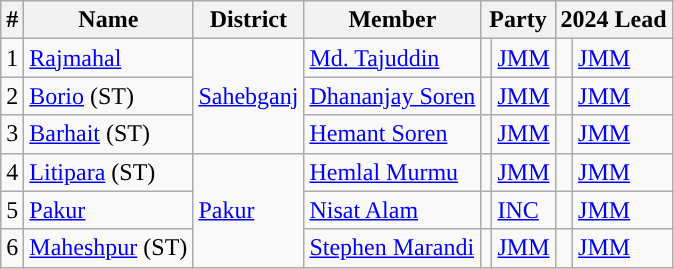<table class="wikitable">
<tr>
<th>#</th>
<th>Name</th>
<th>District</th>
<th>Member</th>
<th colspan="2">Party</th>
<th colspan="2">2024 Lead</th>
</tr>
<tr>
<td>1</td>
<td><a href='#'>Rajmahal</a></td>
<td rowspan="3"><a href='#'>Sahebganj</a></td>
<td><a href='#'>Md. Tajuddin</a></td>
<td style="background-color: "></td>
<td><a href='#'>JMM</a></td>
<td style="background-color: "></td>
<td><a href='#'>JMM</a></td>
</tr>
<tr>
<td>2</td>
<td><a href='#'>Borio</a> (ST)</td>
<td><a href='#'>Dhananjay Soren</a></td>
<td style="background-color: "></td>
<td><a href='#'>JMM</a></td>
<td style="background-color: "></td>
<td><a href='#'>JMM</a></td>
</tr>
<tr>
<td>3</td>
<td><a href='#'>Barhait</a> (ST)</td>
<td><a href='#'>Hemant Soren</a></td>
<td style="background-color: "></td>
<td><a href='#'>JMM</a></td>
<td style="background-color: "></td>
<td><a href='#'>JMM</a></td>
</tr>
<tr>
<td>4</td>
<td><a href='#'>Litipara</a> (ST)</td>
<td rowspan="3"><a href='#'>Pakur</a></td>
<td><a href='#'>Hemlal Murmu</a></td>
<td style="background-color: "></td>
<td><a href='#'>JMM</a></td>
<td style="background-color: "></td>
<td><a href='#'>JMM</a></td>
</tr>
<tr>
<td>5</td>
<td><a href='#'>Pakur</a></td>
<td><a href='#'>Nisat Alam</a></td>
<td style="background-color: "></td>
<td><a href='#'>INC</a></td>
<td style="background-color: "></td>
<td><a href='#'>JMM</a></td>
</tr>
<tr>
<td>6</td>
<td><a href='#'>Maheshpur</a> (ST)</td>
<td><a href='#'>Stephen Marandi</a></td>
<td style="background-color: "></td>
<td><a href='#'>JMM</a></td>
<td style="background-color: "></td>
<td><a href='#'>JMM</a></td>
</tr>
</table>
